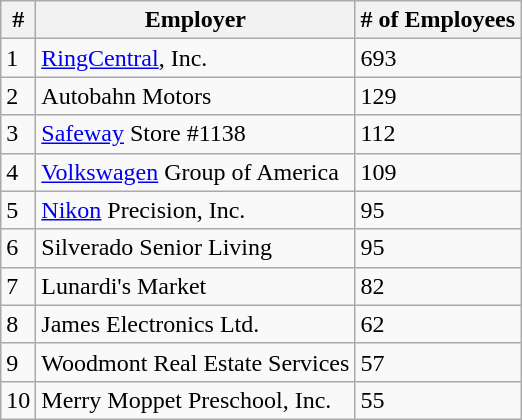<table class="wikitable sortable">
<tr>
<th>#</th>
<th>Employer</th>
<th># of Employees</th>
</tr>
<tr>
<td>1</td>
<td><a href='#'>RingCentral</a>, Inc.</td>
<td>693</td>
</tr>
<tr>
<td>2</td>
<td>Autobahn Motors</td>
<td>129</td>
</tr>
<tr>
<td>3</td>
<td><a href='#'>Safeway</a> Store #1138</td>
<td>112</td>
</tr>
<tr>
<td>4</td>
<td><a href='#'>Volkswagen</a> Group of America</td>
<td>109</td>
</tr>
<tr>
<td>5</td>
<td><a href='#'>Nikon</a> Precision, Inc.</td>
<td>95</td>
</tr>
<tr>
<td>6</td>
<td>Silverado Senior Living</td>
<td>95</td>
</tr>
<tr>
<td>7</td>
<td>Lunardi's Market</td>
<td>82</td>
</tr>
<tr>
<td>8</td>
<td>James Electronics Ltd.</td>
<td>62</td>
</tr>
<tr>
<td>9</td>
<td>Woodmont Real Estate Services</td>
<td>57</td>
</tr>
<tr>
<td>10</td>
<td>Merry Moppet Preschool, Inc.</td>
<td>55</td>
</tr>
</table>
